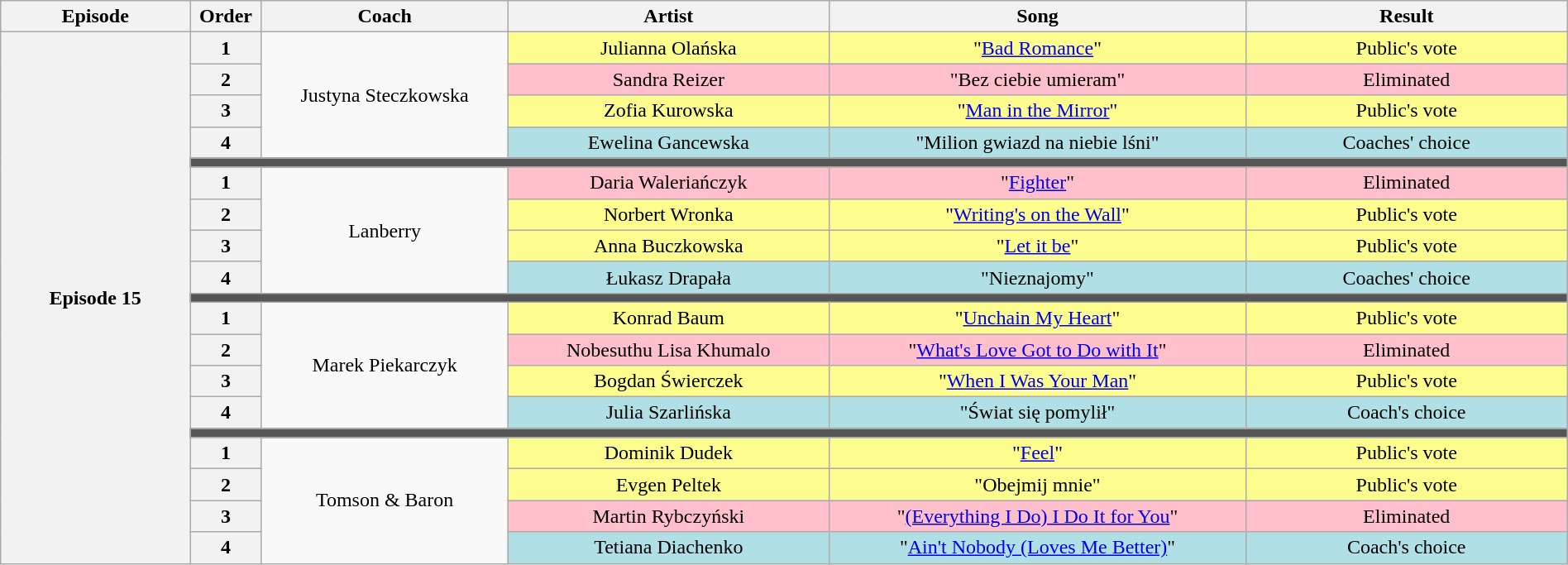<table class="wikitable" style="text-align:center; width:100%">
<tr>
<th scope="col" style="width:10%">Episode</th>
<th scope="col" style="width:03%">Order</th>
<th scope="col" style="width:13%">Coach</th>
<th scope="col" style="width:17%">Artist</th>
<th scope="col" style="width:22%">Song</th>
<th scope="col" style="width:17%">Result</th>
</tr>
<tr>
<th rowspan="34">Episode 15 </th>
<th scope="row">1</th>
<td rowspan="4">Justyna Steczkowska</td>
<td style="background:#fdfc8f">Julianna Olańska</td>
<td style="background:#fdfc8f">"<a href='#'>Bad Romance</a>"</td>
<td style="background:#fdfc8f">Public's vote</td>
</tr>
<tr>
<th scope="row">2</th>
<td style="background:pink">Sandra Reizer</td>
<td style="background:pink">"Bez ciebie umieram"</td>
<td style="background:pink">Eliminated</td>
</tr>
<tr>
<th scope="row">3</th>
<td style="background:#fdfc8f">Zofia Kurowska</td>
<td style="background:#fdfc8f">"<a href='#'>Man in the Mirror</a>"</td>
<td style="background:#fdfc8f">Public's vote</td>
</tr>
<tr>
<th scope="row">4</th>
<td style="background:#b0e0e6">Ewelina Gancewska</td>
<td style="background:#b0e0e6">"Milion gwiazd na niebie lśni"</td>
<td style="background:#b0e0e6">Coaches' choice</td>
</tr>
<tr>
<td colspan="5" style="background:#555"></td>
</tr>
<tr>
<th scope="row">1</th>
<td rowspan="4">Lanberry</td>
<td style="background:pink">Daria Waleriańczyk</td>
<td style="background:pink">"<a href='#'>Fighter</a>"</td>
<td style="background:pink">Eliminated</td>
</tr>
<tr>
<th scope="row">2</th>
<td style="background:#fdfc8f">Norbert Wronka</td>
<td style="background:#fdfc8f">"<a href='#'>Writing's on the Wall</a>"</td>
<td style="background:#fdfc8f">Public's vote</td>
</tr>
<tr>
<th scope="row">3</th>
<td style="background:#fdfc8f">Anna Buczkowska</td>
<td style="background:#fdfc8f">"<a href='#'>Let it be</a>"</td>
<td style="background:#fdfc8f">Public's vote</td>
</tr>
<tr>
<th scope="row">4</th>
<td style="background:#b0e0e6">Łukasz Drapała</td>
<td style="background:#b0e0e6">"Nieznajomy"</td>
<td style="background:#b0e0e6">Coaches' choice</td>
</tr>
<tr>
<td colspan="5" style="background:#555"></td>
</tr>
<tr>
<th scope="row">1</th>
<td rowspan="4">Marek Piekarczyk</td>
<td style="background:#fdfc8f">Konrad Baum</td>
<td style="background:#fdfc8f">"<a href='#'>Unchain My Heart</a>"</td>
<td style="background:#fdfc8f">Public's vote</td>
</tr>
<tr>
<th scope="row">2</th>
<td style="background:pink">Nobesuthu Lisa Khumalo</td>
<td style="background:pink">"<a href='#'>What's Love Got to Do with It</a>"</td>
<td style="background:pink">Eliminated</td>
</tr>
<tr>
<th scope="row">3</th>
<td style="background:#fdfc8f">Bogdan Świerczek</td>
<td style="background:#fdfc8f">"<a href='#'>When I Was Your Man</a>"</td>
<td style="background:#fdfc8f">Public's vote</td>
</tr>
<tr>
<th scope="row">4</th>
<td style="background:#b0e0e6">Julia Szarlińska</td>
<td style="background:#b0e0e6">"Świat się pomylił"</td>
<td style="background:#b0e0e6">Coach's choice</td>
</tr>
<tr>
<td colspan="5" style="background:#555"></td>
</tr>
<tr>
<th scope="row">1</th>
<td rowspan="4">Tomson & Baron</td>
<td style="background:#fdfc8f">Dominik Dudek</td>
<td style="background:#fdfc8f">"<a href='#'>Feel</a>"</td>
<td style="background:#fdfc8f">Public's vote</td>
</tr>
<tr>
<th scope="row">2</th>
<td style="background:#fdfc8f">Evgen Peltek</td>
<td style="background:#fdfc8f">"Obejmij mnie"</td>
<td style="background:#fdfc8f">Public's vote</td>
</tr>
<tr>
<th scope="row">3</th>
<td style="background:pink">Martin Rybczyński</td>
<td style="background:pink">"<a href='#'>(Everything I Do) I Do It for You</a>"</td>
<td style="background:pink">Eliminated</td>
</tr>
<tr>
<th scope="row">4</th>
<td style="background:#b0e0e6">Tetiana Diachenko</td>
<td style="background:#b0e0e6">"<a href='#'>Ain't Nobody (Loves Me Better)</a>"</td>
<td style="background:#b0e0e6">Coach's choice</td>
</tr>
</table>
